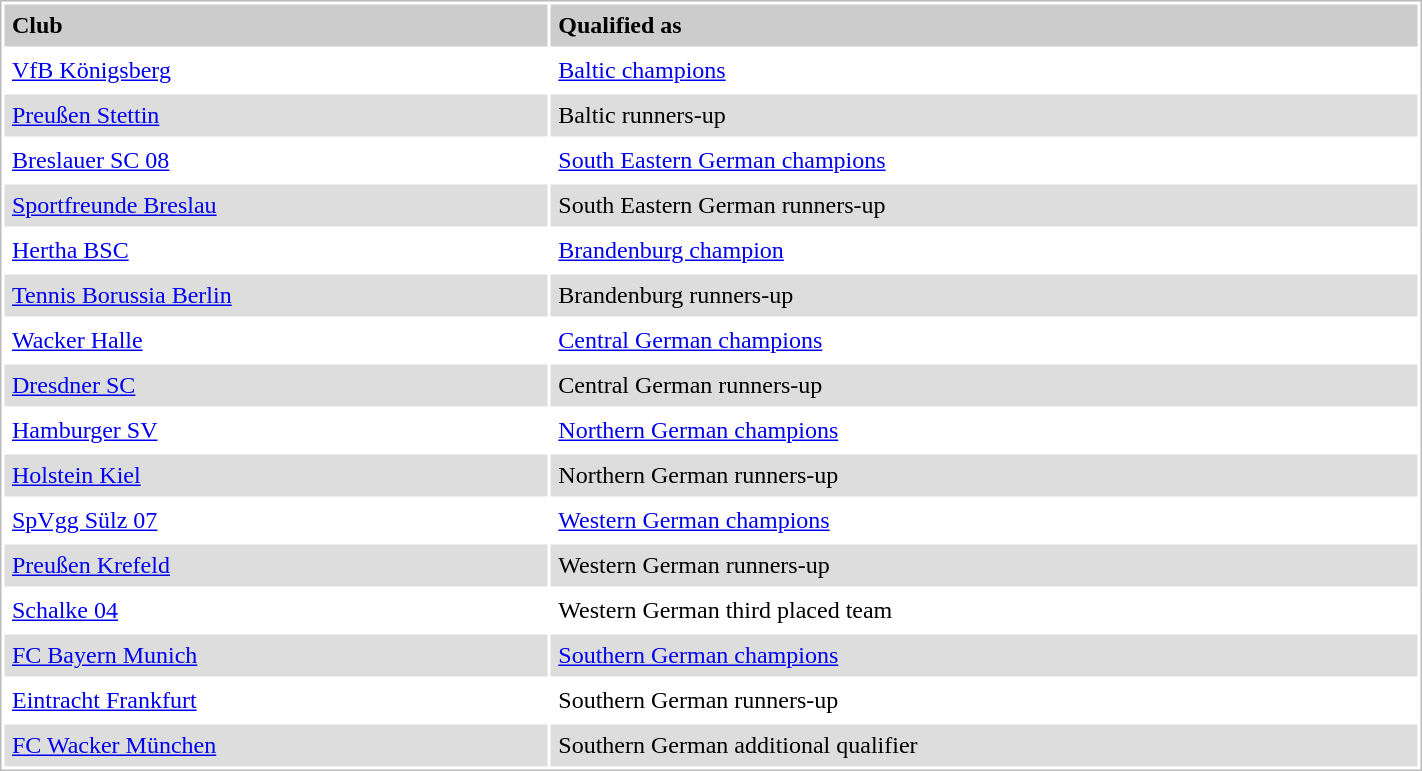<table style="border:1px solid #bbb;background:#fff;" cellpadding="5" cellspacing="2" width="75%">
<tr style="background:#ccc;font-weight:bold">
<td>Club</td>
<td>Qualified as</td>
</tr>
<tr>
<td><a href='#'>VfB Königsberg</a></td>
<td><a href='#'>Baltic champions</a></td>
</tr>
<tr style="background:#ddd">
<td><a href='#'>Preußen Stettin</a></td>
<td>Baltic runners-up</td>
</tr>
<tr>
<td><a href='#'>Breslauer SC 08</a></td>
<td><a href='#'>South Eastern German champions</a></td>
</tr>
<tr style="background:#ddd">
<td><a href='#'>Sportfreunde Breslau</a></td>
<td>South Eastern German runners-up</td>
</tr>
<tr>
<td><a href='#'>Hertha BSC</a></td>
<td><a href='#'>Brandenburg champion</a></td>
</tr>
<tr style="background:#ddd">
<td><a href='#'>Tennis Borussia Berlin</a></td>
<td>Brandenburg runners-up</td>
</tr>
<tr>
<td><a href='#'>Wacker Halle</a></td>
<td><a href='#'>Central German champions</a></td>
</tr>
<tr style="background:#ddd">
<td><a href='#'>Dresdner SC</a></td>
<td>Central German runners-up</td>
</tr>
<tr>
<td><a href='#'>Hamburger SV</a></td>
<td><a href='#'>Northern German champions</a></td>
</tr>
<tr style="background:#ddd">
<td><a href='#'>Holstein Kiel</a></td>
<td>Northern German runners-up</td>
</tr>
<tr>
<td><a href='#'>SpVgg Sülz 07</a></td>
<td><a href='#'>Western German champions</a></td>
</tr>
<tr style="background:#ddd">
<td><a href='#'>Preußen Krefeld</a></td>
<td>Western German runners-up</td>
</tr>
<tr>
<td><a href='#'>Schalke 04</a></td>
<td>Western German third placed team</td>
</tr>
<tr style="background:#ddd">
<td><a href='#'>FC Bayern Munich</a></td>
<td><a href='#'>Southern German champions</a></td>
</tr>
<tr>
<td><a href='#'>Eintracht Frankfurt</a></td>
<td>Southern German runners-up</td>
</tr>
<tr style="background:#ddd">
<td><a href='#'>FC Wacker München</a></td>
<td>Southern German additional qualifier</td>
</tr>
</table>
